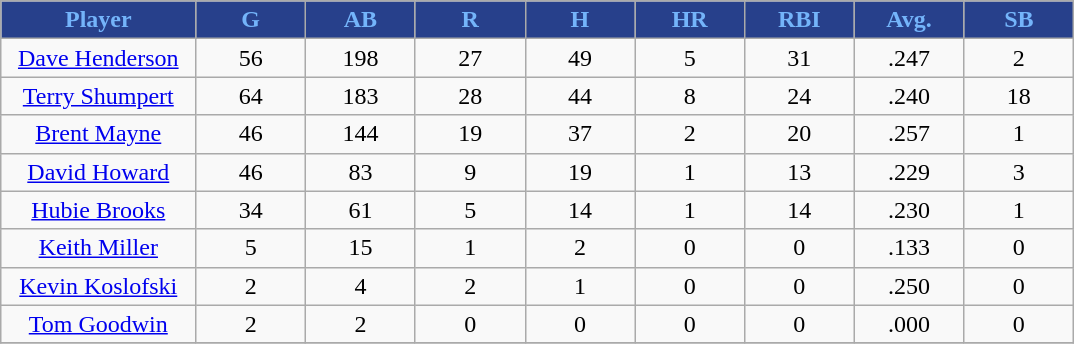<table class="wikitable sortable">
<tr>
<th style="background:#27408B;color:#74B4FA;" width="16%">Player</th>
<th style="background:#27408B;color:#74B4FA;" width="9%">G</th>
<th style="background:#27408B;color:#74B4FA;" width="9%">AB</th>
<th style="background:#27408B;color:#74B4FA;" width="9%">R</th>
<th style="background:#27408B;color:#74B4FA;" width="9%">H</th>
<th style="background:#27408B;color:#74B4FA;" width="9%">HR</th>
<th style="background:#27408B;color:#74B4FA;" width="9%">RBI</th>
<th style="background:#27408B;color:#74B4FA;" width="9%">Avg.</th>
<th style="background:#27408B;color:#74B4FA;" width="9%">SB</th>
</tr>
<tr style="text-align: center">
<td><a href='#'>Dave Henderson</a></td>
<td>56</td>
<td>198</td>
<td>27</td>
<td>49</td>
<td>5</td>
<td>31</td>
<td>.247</td>
<td>2</td>
</tr>
<tr style="text-align: center">
<td><a href='#'>Terry Shumpert</a></td>
<td>64</td>
<td>183</td>
<td>28</td>
<td>44</td>
<td>8</td>
<td>24</td>
<td>.240</td>
<td>18</td>
</tr>
<tr style="text-align: center">
<td><a href='#'>Brent Mayne</a></td>
<td>46</td>
<td>144</td>
<td>19</td>
<td>37</td>
<td>2</td>
<td>20</td>
<td>.257</td>
<td>1</td>
</tr>
<tr style="text-align: center">
<td><a href='#'>David Howard</a></td>
<td>46</td>
<td>83</td>
<td>9</td>
<td>19</td>
<td>1</td>
<td>13</td>
<td>.229</td>
<td>3</td>
</tr>
<tr style="text-align: center">
<td><a href='#'>Hubie Brooks</a></td>
<td>34</td>
<td>61</td>
<td>5</td>
<td>14</td>
<td>1</td>
<td>14</td>
<td>.230</td>
<td>1</td>
</tr>
<tr style="text-align: center">
<td><a href='#'>Keith Miller</a></td>
<td>5</td>
<td>15</td>
<td>1</td>
<td>2</td>
<td>0</td>
<td>0</td>
<td>.133</td>
<td>0</td>
</tr>
<tr style="text-align: center">
<td><a href='#'>Kevin Koslofski</a></td>
<td>2</td>
<td>4</td>
<td>2</td>
<td>1</td>
<td>0</td>
<td>0</td>
<td>.250</td>
<td>0</td>
</tr>
<tr style="text-align: center">
<td><a href='#'>Tom Goodwin</a></td>
<td>2</td>
<td>2</td>
<td>0</td>
<td>0</td>
<td>0</td>
<td>0</td>
<td>.000</td>
<td>0</td>
</tr>
<tr style="text-align: center">
</tr>
</table>
